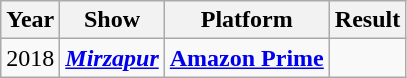<table class="wikitable sortable" style="text-align:center;">
<tr>
<th>Year</th>
<th>Show</th>
<th>Platform</th>
<th>Result</th>
</tr>
<tr>
<td>2018</td>
<td><strong><em><a href='#'>Mirzapur</a></em></strong></td>
<td><strong><a href='#'>Amazon Prime</a></strong></td>
<td></td>
</tr>
</table>
